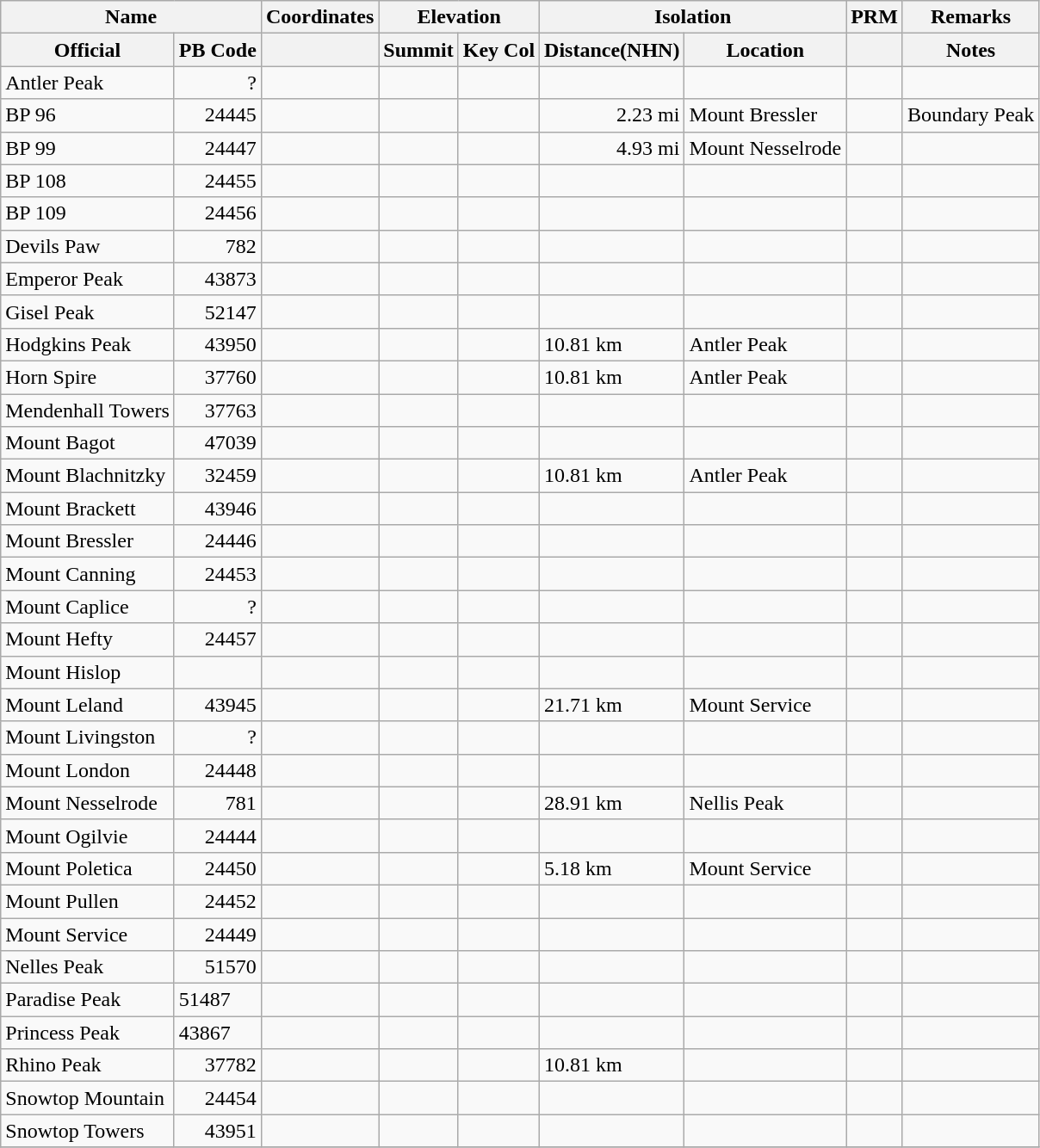<table class="wikitable">
<tr>
<th colspan="2">Name</th>
<th>Coordinates</th>
<th colspan="2">Elevation</th>
<th colspan="2">Isolation</th>
<th>PRM</th>
<th>Remarks</th>
</tr>
<tr>
<th>Official</th>
<th>PB Code</th>
<th></th>
<th>Summit</th>
<th>Key Col</th>
<th>Distance(NHN)</th>
<th>Location</th>
<th></th>
<th>Notes</th>
</tr>
<tr>
<td>Antler Peak</td>
<td style="text-align:right;">?</td>
<td><small></small></td>
<td style="text-align:right;"></td>
<td style="text-align:right;"></td>
<td></td>
<td></td>
<td style="text-align:right;"></td>
<td></td>
</tr>
<tr>
<td>BP 96</td>
<td style="text-align:right;">24445</td>
<td></td>
<td style="text-align:right;"></td>
<td></td>
<td style="text-align:right;">2.23 mi</td>
<td>Mount Bressler</td>
<td></td>
<td>Boundary Peak</td>
</tr>
<tr>
<td>BP 99</td>
<td style="text-align:right;">24447</td>
<td></td>
<td style="text-align:right;"></td>
<td></td>
<td style="text-align:right;">4.93 mi</td>
<td>Mount Nesselrode</td>
<td></td>
<td></td>
</tr>
<tr>
<td>BP 108</td>
<td style="text-align:right;">24455</td>
<td></td>
<td style="text-align:right;"></td>
<td></td>
<td></td>
<td></td>
<td></td>
<td></td>
</tr>
<tr>
<td>BP 109</td>
<td style="text-align:right;">24456</td>
<td></td>
<td style="text-align:right;"></td>
<td></td>
<td></td>
<td></td>
<td></td>
<td></td>
</tr>
<tr>
<td>Devils Paw</td>
<td style="text-align:right;">782</td>
<td><small></small></td>
<td style="text-align:right;"></td>
<td></td>
<td></td>
<td></td>
<td></td>
<td style="text-align:right;"></td>
</tr>
<tr>
<td>Emperor Peak</td>
<td style="text-align:right;">43873</td>
<td></td>
<td style="text-align:right;"></td>
<td></td>
<td></td>
<td></td>
<td></td>
<td></td>
</tr>
<tr>
<td>Gisel Peak</td>
<td style="text-align:right;">52147</td>
<td></td>
<td></td>
<td></td>
<td></td>
<td></td>
<td></td>
<td></td>
</tr>
<tr>
<td>Hodgkins Peak</td>
<td style="text-align:right;">43950</td>
<td></td>
<td style="text-align:right;"></td>
<td></td>
<td>10.81 km</td>
<td>Antler Peak</td>
<td></td>
<td></td>
</tr>
<tr>
<td>Horn Spire</td>
<td style="text-align:right;">37760</td>
<td></td>
<td style="text-align:right;"></td>
<td></td>
<td>10.81 km</td>
<td>Antler Peak</td>
<td></td>
<td></td>
</tr>
<tr>
<td>Mendenhall Towers</td>
<td style="text-align:right;">37763</td>
<td></td>
<td style="text-align:right;"></td>
<td></td>
<td></td>
<td></td>
<td></td>
<td></td>
</tr>
<tr>
<td>Mount Bagot</td>
<td style="text-align:right;">47039</td>
<td></td>
<td style="text-align:right;"></td>
<td></td>
<td></td>
<td></td>
<td></td>
<td></td>
</tr>
<tr>
<td>Mount Blachnitzky</td>
<td style="text-align:right;">32459</td>
<td></td>
<td style="text-align:right;"></td>
<td></td>
<td>10.81 km</td>
<td>Antler Peak</td>
<td></td>
<td></td>
</tr>
<tr>
<td>Mount Brackett</td>
<td style="text-align:right;">43946</td>
<td></td>
<td style="text-align:right;"></td>
<td></td>
<td></td>
<td></td>
<td></td>
<td></td>
</tr>
<tr>
<td>Mount Bressler</td>
<td style="text-align:right;">24446</td>
<td></td>
<td style="text-align:right;"></td>
<td></td>
<td></td>
<td></td>
<td></td>
<td></td>
</tr>
<tr>
<td>Mount Canning</td>
<td style="text-align:right;">24453</td>
<td></td>
<td style="text-align:right;"></td>
<td></td>
<td></td>
<td></td>
<td></td>
<td></td>
</tr>
<tr>
<td>Mount Caplice</td>
<td style="text-align:right;">?</td>
<td></td>
<td></td>
<td></td>
<td></td>
<td></td>
<td></td>
<td></td>
</tr>
<tr>
<td>Mount Hefty</td>
<td style="text-align:right;">24457</td>
<td></td>
<td style="text-align:right;"></td>
<td></td>
<td></td>
<td></td>
<td></td>
<td></td>
</tr>
<tr>
<td>Mount Hislop</td>
<td style="text-align:right;"></td>
<td></td>
<td style="text-align:right;"></td>
<td></td>
<td></td>
<td></td>
<td></td>
<td></td>
</tr>
<tr>
<td>Mount Leland</td>
<td style="text-align:right;">43945</td>
<td></td>
<td style="text-align:right;"></td>
<td style="text-align:right;"></td>
<td>21.71 km</td>
<td>Mount Service</td>
<td style="text-align:right;"></td>
<td></td>
</tr>
<tr>
<td>Mount Livingston</td>
<td style="text-align:right;">?</td>
<td></td>
<td style="text-align:right;"></td>
<td style="text-align:right;"></td>
<td></td>
<td></td>
<td style="text-align:right;"></td>
<td></td>
</tr>
<tr>
<td>Mount London</td>
<td style="text-align:right;">24448</td>
<td></td>
<td style="text-align:right;"></td>
<td style="text-align:right;"></td>
<td></td>
<td></td>
<td style="text-align:right;"></td>
<td></td>
</tr>
<tr>
<td>Mount Nesselrode</td>
<td style="text-align:right;">781</td>
<td><small></small></td>
<td style="text-align:right;"></td>
<td style="text-align:right;"></td>
<td>28.91 km</td>
<td>Nellis Peak</td>
<td style="text-align:right;"></td>
<td></td>
</tr>
<tr>
<td>Mount Ogilvie</td>
<td style="text-align:right;">24444</td>
<td></td>
<td style="text-align:right;"></td>
<td style="text-align:right;"></td>
<td></td>
<td></td>
<td style="text-align:right;"></td>
<td></td>
</tr>
<tr>
<td>Mount Poletica</td>
<td style="text-align:right;">24450</td>
<td></td>
<td style="text-align:right;"></td>
<td style="text-align:right;"></td>
<td>5.18 km</td>
<td>Mount Service</td>
<td style="text-align:right;"></td>
<td></td>
</tr>
<tr>
<td>Mount Pullen</td>
<td style="text-align:right;">24452</td>
<td></td>
<td style="text-align:right;"></td>
<td style="text-align:right;"></td>
<td></td>
<td></td>
<td style="text-align:right;"></td>
<td></td>
</tr>
<tr>
<td>Mount Service</td>
<td style="text-align:right;">24449</td>
<td></td>
<td style="text-align:right;"></td>
<td style="text-align:right;"></td>
<td></td>
<td></td>
<td style="text-align:right;"></td>
<td></td>
</tr>
<tr>
<td>Nelles Peak</td>
<td style="text-align:right;">51570</td>
<td></td>
<td style="text-align:right;"></td>
<td style="text-align:right;"></td>
<td></td>
<td></td>
<td style="text-align:right;"></td>
<td></td>
</tr>
<tr>
<td>Paradise Peak</td>
<td>51487</td>
<td></td>
<td style="text-align:right;"></td>
<td style="text-align:right;"></td>
<td></td>
<td></td>
<td style="text-align:right;"></td>
<td></td>
</tr>
<tr>
<td>Princess Peak</td>
<td>43867</td>
<td></td>
<td style="text-align:right;"></td>
<td style="text-align:right;"></td>
<td></td>
<td></td>
<td style="text-align:right;"></td>
<td></td>
</tr>
<tr>
<td>Rhino Peak</td>
<td style="text-align:right;">37782</td>
<td></td>
<td style="text-align:right;"></td>
<td style="text-align:right;"></td>
<td>10.81 km</td>
<td></td>
<td style="text-align:right;"></td>
<td></td>
</tr>
<tr>
<td>Snowtop Mountain</td>
<td style="text-align:right;">24454</td>
<td></td>
<td style="text-align:right;"></td>
<td style="text-align:right;"></td>
<td></td>
<td></td>
<td style="text-align:right;"></td>
<td></td>
</tr>
<tr>
<td>Snowtop Towers</td>
<td style="text-align:right;">43951</td>
<td></td>
<td></td>
<td></td>
<td></td>
<td></td>
<td></td>
<td></td>
</tr>
<tr>
</tr>
</table>
